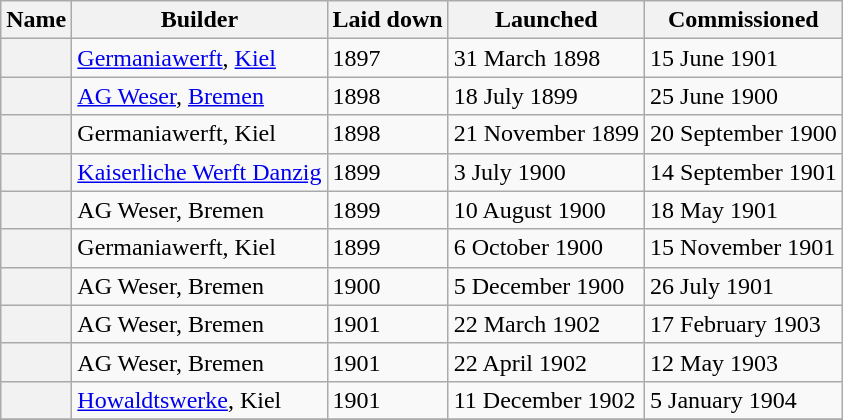<table class="wikitable plainrowheaders">
<tr>
<th scope="col">Name</th>
<th scope="col">Builder</th>
<th scope="col">Laid down</th>
<th scope="col">Launched</th>
<th scope="col">Commissioned</th>
</tr>
<tr>
<th scope="row"></th>
<td><a href='#'>Germaniawerft</a>, <a href='#'>Kiel</a></td>
<td>1897</td>
<td>31 March 1898</td>
<td>15 June 1901</td>
</tr>
<tr>
<th scope="row"></th>
<td><a href='#'>AG Weser</a>, <a href='#'>Bremen</a></td>
<td>1898</td>
<td>18 July 1899</td>
<td>25 June 1900</td>
</tr>
<tr>
<th scope="row"></th>
<td>Germaniawerft, Kiel</td>
<td>1898</td>
<td>21 November 1899</td>
<td>20 September 1900</td>
</tr>
<tr>
<th scope="row"></th>
<td><a href='#'>Kaiserliche Werft Danzig</a></td>
<td>1899</td>
<td>3 July 1900</td>
<td>14 September 1901</td>
</tr>
<tr>
<th scope="row"></th>
<td>AG Weser, Bremen</td>
<td>1899</td>
<td>10 August 1900</td>
<td>18 May 1901</td>
</tr>
<tr>
<th scope="row"></th>
<td>Germaniawerft, Kiel</td>
<td>1899</td>
<td>6 October 1900</td>
<td>15 November 1901</td>
</tr>
<tr>
<th scope="row"></th>
<td>AG Weser, Bremen</td>
<td>1900</td>
<td>5 December 1900</td>
<td>26 July 1901</td>
</tr>
<tr>
<th scope="row"></th>
<td>AG Weser, Bremen</td>
<td>1901</td>
<td>22 March 1902</td>
<td>17 February 1903</td>
</tr>
<tr>
<th scope="row"></th>
<td>AG Weser, Bremen</td>
<td>1901</td>
<td>22 April 1902</td>
<td>12 May 1903</td>
</tr>
<tr>
<th scope="row"></th>
<td><a href='#'>Howaldtswerke</a>, Kiel</td>
<td>1901</td>
<td>11 December 1902</td>
<td>5 January 1904</td>
</tr>
<tr>
</tr>
</table>
